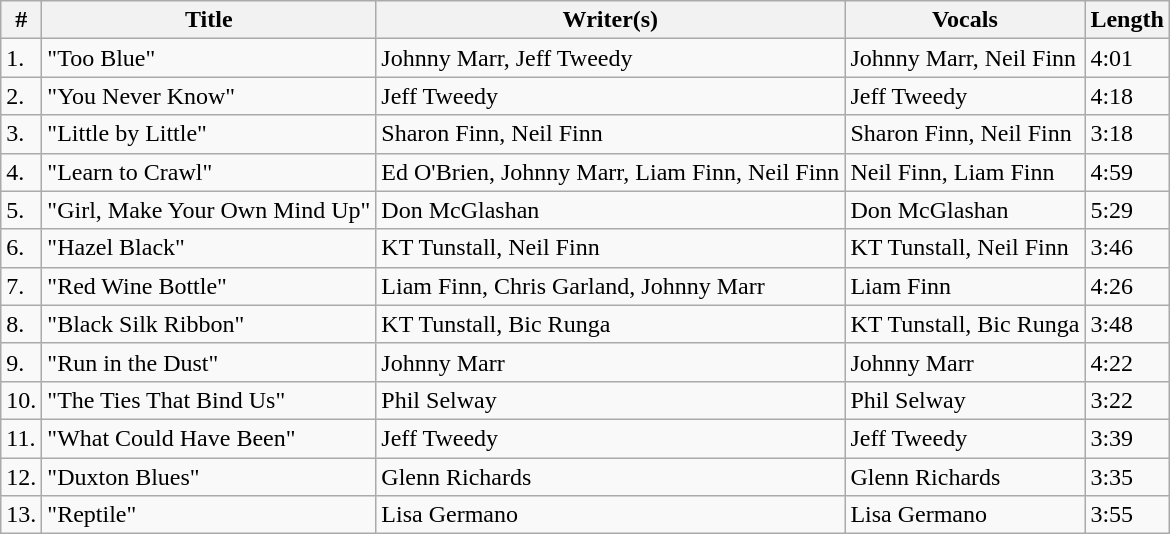<table class="wikitable">
<tr>
<th>#</th>
<th>Title</th>
<th>Writer(s)</th>
<th>Vocals</th>
<th>Length</th>
</tr>
<tr>
<td>1.</td>
<td>"Too Blue"</td>
<td>Johnny Marr, Jeff Tweedy</td>
<td>Johnny Marr, Neil Finn</td>
<td>4:01</td>
</tr>
<tr>
<td>2.</td>
<td>"You Never Know"</td>
<td>Jeff Tweedy</td>
<td>Jeff Tweedy</td>
<td>4:18</td>
</tr>
<tr>
<td>3.</td>
<td>"Little by Little"</td>
<td>Sharon Finn, Neil Finn</td>
<td>Sharon Finn, Neil Finn</td>
<td>3:18</td>
</tr>
<tr>
<td>4.</td>
<td>"Learn to Crawl"</td>
<td>Ed O'Brien, Johnny Marr, Liam Finn, Neil Finn</td>
<td>Neil Finn, Liam Finn</td>
<td>4:59</td>
</tr>
<tr>
<td>5.</td>
<td>"Girl, Make Your Own Mind Up"</td>
<td>Don McGlashan</td>
<td>Don McGlashan</td>
<td>5:29</td>
</tr>
<tr>
<td>6.</td>
<td>"Hazel Black"</td>
<td>KT Tunstall, Neil Finn</td>
<td>KT Tunstall, Neil Finn</td>
<td>3:46</td>
</tr>
<tr>
<td>7.</td>
<td>"Red Wine Bottle"</td>
<td>Liam Finn, Chris Garland, Johnny Marr</td>
<td>Liam Finn</td>
<td>4:26</td>
</tr>
<tr>
<td>8.</td>
<td>"Black Silk Ribbon"</td>
<td>KT Tunstall, Bic Runga</td>
<td>KT Tunstall, Bic Runga</td>
<td>3:48</td>
</tr>
<tr>
<td>9.</td>
<td>"Run in the Dust"</td>
<td>Johnny Marr</td>
<td>Johnny Marr</td>
<td>4:22</td>
</tr>
<tr>
<td>10.</td>
<td>"The Ties That Bind Us"</td>
<td>Phil Selway</td>
<td>Phil Selway</td>
<td>3:22</td>
</tr>
<tr>
<td>11.</td>
<td>"What Could Have Been"</td>
<td>Jeff Tweedy</td>
<td>Jeff Tweedy</td>
<td>3:39</td>
</tr>
<tr>
<td>12.</td>
<td>"Duxton Blues"</td>
<td>Glenn Richards</td>
<td>Glenn Richards</td>
<td>3:35</td>
</tr>
<tr>
<td>13.</td>
<td>"Reptile"</td>
<td>Lisa Germano</td>
<td>Lisa Germano</td>
<td>3:55</td>
</tr>
</table>
